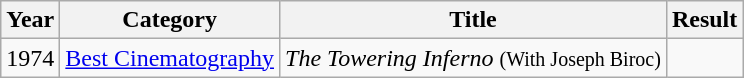<table class="wikitable">
<tr>
<th>Year</th>
<th>Category</th>
<th>Title</th>
<th>Result</th>
</tr>
<tr>
<td>1974</td>
<td><a href='#'>Best Cinematography</a></td>
<td><em>The Towering Inferno</em> <small>(With Joseph Biroc)</small></td>
<td></td>
</tr>
</table>
